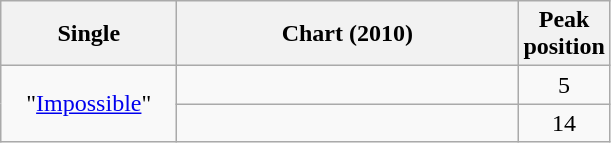<table class="wikitable">
<tr>
<th style="width:110px;">Single</th>
<th style="width:220px;">Chart (2010)</th>
<th>Peak<br>position</th>
</tr>
<tr>
<td style="text-align:center;" rowspan="2">"<a href='#'>Impossible</a>"</td>
<td></td>
<td style="text-align:center;">5</td>
</tr>
<tr>
<td></td>
<td style="text-align:center;">14</td>
</tr>
</table>
